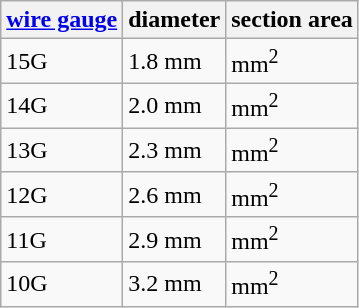<table class="wikitable">
<tr>
<th><a href='#'>wire gauge</a></th>
<th>diameter</th>
<th>section area</th>
</tr>
<tr>
<td>15G</td>
<td>1.8 mm</td>
<td> mm<sup>2</sup></td>
</tr>
<tr>
<td>14G</td>
<td>2.0 mm</td>
<td> mm<sup>2</sup></td>
</tr>
<tr>
<td>13G</td>
<td>2.3 mm</td>
<td> mm<sup>2</sup></td>
</tr>
<tr>
<td>12G</td>
<td>2.6 mm</td>
<td> mm<sup>2</sup></td>
</tr>
<tr>
<td>11G</td>
<td>2.9 mm</td>
<td> mm<sup>2</sup></td>
</tr>
<tr>
<td>10G</td>
<td>3.2 mm</td>
<td> mm<sup>2</sup></td>
</tr>
</table>
